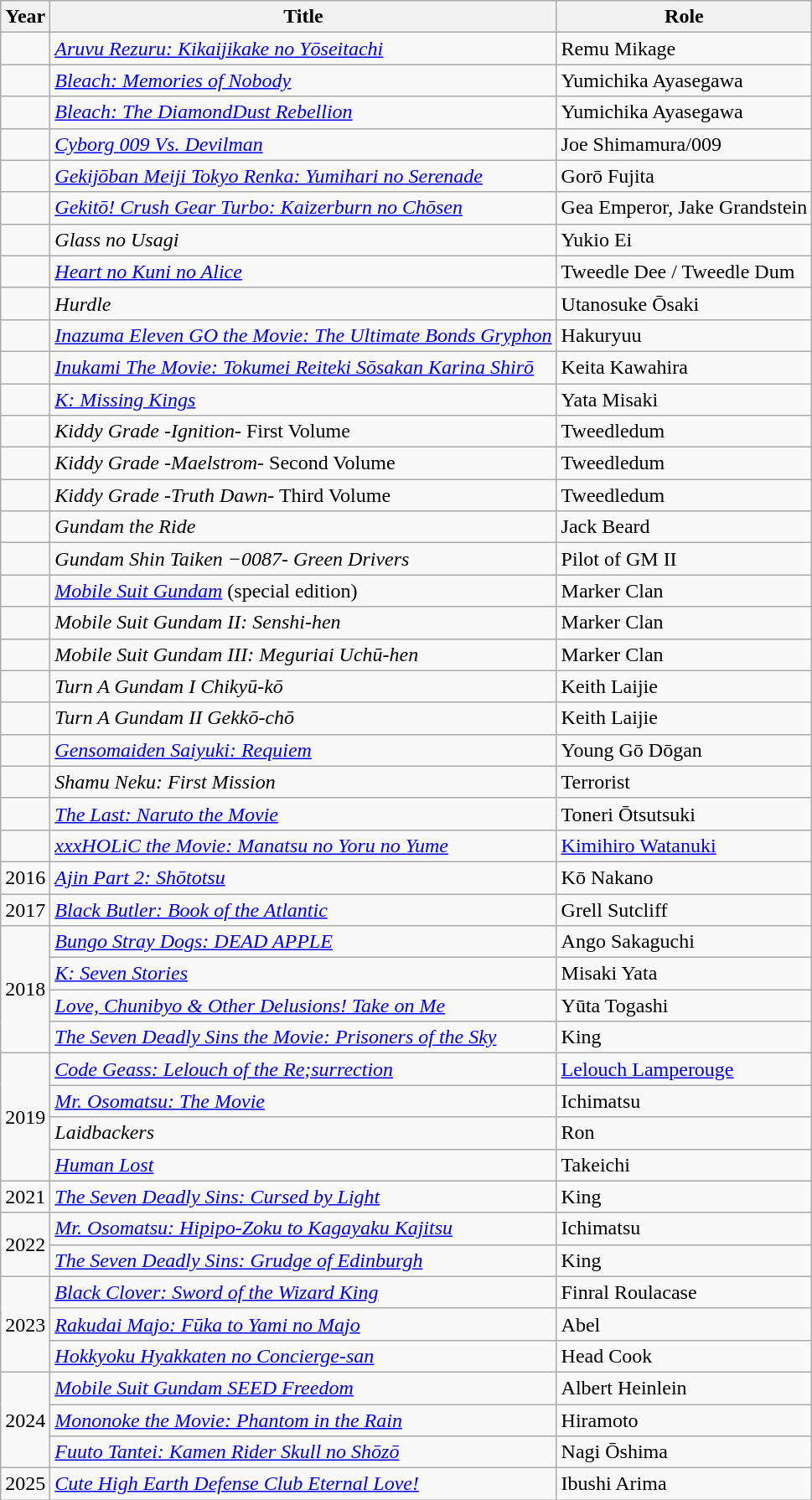<table class="wikitable">
<tr>
<th>Year</th>
<th>Title</th>
<th>Role</th>
</tr>
<tr>
<td></td>
<td><em><a href='#'>Aruvu Rezuru: Kikaijikake no Yōseitachi</a></em></td>
<td>Remu Mikage</td>
</tr>
<tr>
<td></td>
<td><em><a href='#'>Bleach: Memories of Nobody</a></em></td>
<td>Yumichika Ayasegawa</td>
</tr>
<tr>
<td></td>
<td><em><a href='#'>Bleach: The DiamondDust Rebellion</a></em></td>
<td>Yumichika Ayasegawa</td>
</tr>
<tr>
<td></td>
<td><em><a href='#'>Cyborg 009 Vs. Devilman</a></em></td>
<td>Joe Shimamura/009</td>
</tr>
<tr>
<td></td>
<td><em><a href='#'>Gekijōban Meiji Tokyo Renka: Yumihari no Serenade</a></em></td>
<td>Gorō Fujita</td>
</tr>
<tr>
<td></td>
<td><em><a href='#'>Gekitō! Crush Gear Turbo: Kaizerburn no Chōsen</a></em></td>
<td>Gea Emperor, Jake Grandstein</td>
</tr>
<tr>
<td></td>
<td><em>Glass no Usagi</em></td>
<td>Yukio Ei</td>
</tr>
<tr>
<td></td>
<td><em><a href='#'>Heart no Kuni no Alice</a></em></td>
<td>Tweedle Dee / Tweedle Dum</td>
</tr>
<tr>
<td></td>
<td><em>Hurdle</em></td>
<td>Utanosuke Ōsaki</td>
</tr>
<tr>
<td></td>
<td><em><a href='#'>Inazuma Eleven GO the Movie: The Ultimate Bonds Gryphon</a></em></td>
<td>Hakuryuu</td>
</tr>
<tr>
<td></td>
<td><em><a href='#'>Inukami The Movie: Tokumei Reiteki Sōsakan Karina Shirō</a></em></td>
<td>Keita Kawahira</td>
</tr>
<tr>
<td></td>
<td><em><a href='#'>K: Missing Kings</a></em></td>
<td>Yata Misaki</td>
</tr>
<tr>
<td></td>
<td><em>Kiddy Grade -Ignition-</em> First Volume</td>
<td>Tweedledum</td>
</tr>
<tr>
<td></td>
<td><em>Kiddy Grade -Maelstrom-</em> Second Volume</td>
<td>Tweedledum</td>
</tr>
<tr>
<td></td>
<td><em>Kiddy Grade -Truth Dawn-</em> Third Volume</td>
<td>Tweedledum</td>
</tr>
<tr>
<td></td>
<td><em>Gundam the Ride</em></td>
<td>Jack Beard</td>
</tr>
<tr>
<td></td>
<td><em>Gundam Shin Taiken −0087- Green Drivers</em></td>
<td>Pilot of GM II</td>
</tr>
<tr>
<td></td>
<td><em><a href='#'>Mobile Suit Gundam</a></em> (special edition)</td>
<td>Marker Clan</td>
</tr>
<tr>
<td></td>
<td><em>Mobile Suit Gundam II: Senshi-hen</em></td>
<td>Marker Clan</td>
</tr>
<tr>
<td></td>
<td><em>Mobile Suit Gundam III: Meguriai Uchū-hen</em></td>
<td>Marker Clan</td>
</tr>
<tr>
<td></td>
<td><em>Turn A Gundam I Chikyū-kō</em></td>
<td>Keith Laijie</td>
</tr>
<tr>
<td></td>
<td><em>Turn A Gundam II Gekkō-chō</em></td>
<td>Keith Laijie</td>
</tr>
<tr>
<td></td>
<td><em><a href='#'>Gensomaiden Saiyuki: Requiem</a></em></td>
<td>Young Gō Dōgan</td>
</tr>
<tr>
<td></td>
<td><em>Shamu Neku: First Mission</em></td>
<td>Terrorist</td>
</tr>
<tr>
<td></td>
<td><em><a href='#'>The Last: Naruto the Movie</a></em></td>
<td>Toneri Ōtsutsuki</td>
</tr>
<tr>
<td></td>
<td><em><a href='#'>xxxHOLiC the Movie: Manatsu no Yoru no Yume</a></em></td>
<td><a href='#'>Kimihiro Watanuki</a></td>
</tr>
<tr>
<td>2016</td>
<td><em><a href='#'>Ajin Part 2: Shōtotsu</a></em></td>
<td>Kō Nakano</td>
</tr>
<tr>
<td>2017</td>
<td><em><a href='#'>Black Butler: Book of the Atlantic</a></em></td>
<td>Grell Sutcliff</td>
</tr>
<tr>
<td rowspan="4">2018</td>
<td><em><a href='#'>Bungo Stray Dogs: DEAD APPLE</a></em></td>
<td>Ango Sakaguchi</td>
</tr>
<tr>
<td><em><a href='#'>K: Seven Stories</a></em></td>
<td>Misaki Yata</td>
</tr>
<tr>
<td><em><a href='#'>Love, Chunibyo & Other Delusions! Take on Me</a></em></td>
<td>Yūta Togashi</td>
</tr>
<tr>
<td><em><a href='#'>The Seven Deadly Sins the Movie: Prisoners of the Sky</a></em></td>
<td>King</td>
</tr>
<tr>
<td rowspan="4">2019</td>
<td><em><a href='#'>Code Geass: Lelouch of the Re;surrection</a></em></td>
<td><a href='#'>Lelouch Lamperouge</a></td>
</tr>
<tr>
<td><em><a href='#'>Mr. Osomatsu: The Movie</a></em></td>
<td>Ichimatsu</td>
</tr>
<tr>
<td><em>Laidbackers</em></td>
<td>Ron</td>
</tr>
<tr>
<td><em><a href='#'>Human Lost</a></em></td>
<td>Takeichi</td>
</tr>
<tr>
<td>2021</td>
<td><em><a href='#'>The Seven Deadly Sins: Cursed by Light</a></em></td>
<td>King</td>
</tr>
<tr>
<td rowspan="2">2022</td>
<td><em><a href='#'>Mr. Osomatsu: Hipipo-Zoku to Kagayaku Kajitsu</a></em></td>
<td>Ichimatsu</td>
</tr>
<tr>
<td><em><a href='#'>The Seven Deadly Sins: Grudge of Edinburgh</a></em></td>
<td>King</td>
</tr>
<tr>
<td rowspan="3">2023</td>
<td><em><a href='#'>Black Clover: Sword of the Wizard King</a></em></td>
<td>Finral Roulacase</td>
</tr>
<tr>
<td><em><a href='#'>Rakudai Majo: Fūka to Yami no Majo</a></em></td>
<td>Abel</td>
</tr>
<tr>
<td><em><a href='#'>Hokkyoku Hyakkaten no Concierge-san</a></em></td>
<td>Head Cook</td>
</tr>
<tr>
<td rowspan="3">2024</td>
<td><em><a href='#'>Mobile Suit Gundam SEED Freedom</a></em></td>
<td>Albert Heinlein</td>
</tr>
<tr>
<td><em><a href='#'>Mononoke the Movie: Phantom in the Rain</a></em></td>
<td>Hiramoto</td>
</tr>
<tr>
<td><em><a href='#'>Fuuto Tantei: Kamen Rider Skull no Shōzō</a></em></td>
<td>Nagi Ōshima</td>
</tr>
<tr>
<td>2025</td>
<td><em><a href='#'>Cute High Earth Defense Club Eternal Love!</a></em></td>
<td>Ibushi Arima</td>
</tr>
</table>
